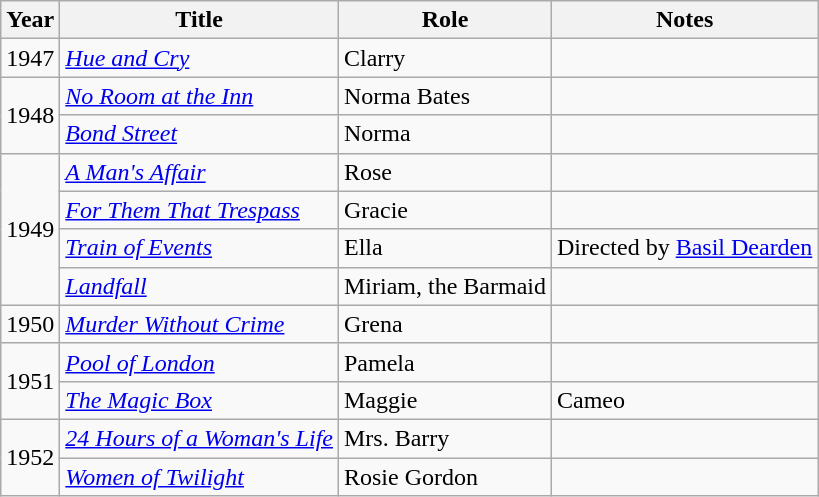<table class="wikitable sortable">
<tr>
<th>Year</th>
<th>Title</th>
<th>Role</th>
<th class = "unsortable">Notes</th>
</tr>
<tr>
<td>1947</td>
<td><em><a href='#'>Hue and Cry</a></em></td>
<td>Clarry</td>
<td></td>
</tr>
<tr>
<td rowspan=2>1948</td>
<td><em><a href='#'>No Room at the Inn</a></em></td>
<td>Norma Bates</td>
<td></td>
</tr>
<tr>
<td><em><a href='#'>Bond Street</a></em></td>
<td>Norma</td>
<td></td>
</tr>
<tr>
<td rowspan=4>1949</td>
<td><em><a href='#'>A Man's Affair</a></em></td>
<td>Rose</td>
<td></td>
</tr>
<tr>
<td><em><a href='#'>For Them That Trespass</a></em></td>
<td>Gracie</td>
<td></td>
</tr>
<tr>
<td><em><a href='#'>Train of Events</a></em></td>
<td>Ella</td>
<td>Directed by <a href='#'>Basil Dearden</a></td>
</tr>
<tr>
<td><em><a href='#'>Landfall</a></em></td>
<td>Miriam, the Barmaid</td>
<td></td>
</tr>
<tr>
<td>1950</td>
<td><em><a href='#'>Murder Without Crime</a></em></td>
<td>Grena</td>
<td></td>
</tr>
<tr>
<td rowspan=2>1951</td>
<td><em><a href='#'>Pool of London</a></em></td>
<td>Pamela</td>
<td></td>
</tr>
<tr>
<td><em><a href='#'>The Magic Box</a></em></td>
<td>Maggie</td>
<td>Cameo</td>
</tr>
<tr>
<td rowspan=2>1952</td>
<td><em><a href='#'>24 Hours of a Woman's Life</a></em></td>
<td>Mrs. Barry</td>
<td></td>
</tr>
<tr>
<td><em><a href='#'>Women of Twilight</a></em></td>
<td>Rosie Gordon</td>
<td></td>
</tr>
</table>
